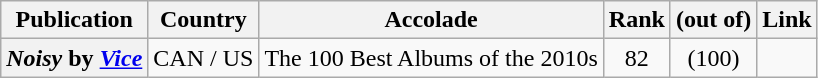<table class="wikitable sortable plainrowheaders">
<tr>
<th>Publication</th>
<th>Country</th>
<th>Accolade</th>
<th>Rank</th>
<th>(out of)</th>
<th>Link</th>
</tr>
<tr>
<th scope="row"><em>Noisy</em> by <em><a href='#'>Vice</a></em></th>
<td>CAN / US</td>
<td>The 100 Best Albums of the 2010s</td>
<td style="text-align:center;">82</td>
<td style="text-align:center;">(100)</td>
<td></td>
</tr>
</table>
